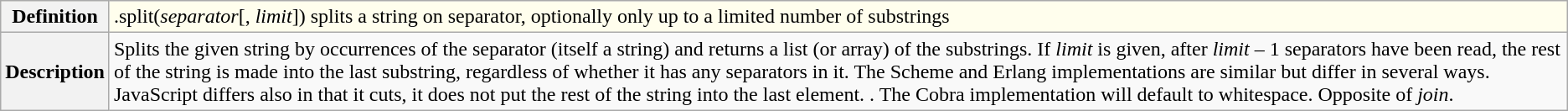<table class="wikitable">
<tr style="background:#fffeed;">
<th>Definition</th>
<td><string>.split(<em>separator</em>[, <em>limit</em>]) splits a string on separator, optionally only up to a limited number of substrings</td>
</tr>
<tr>
<th>Description</th>
<td>Splits the given string by occurrences of the separator (itself a string) and returns a list (or array) of the substrings. If <em>limit</em> is given, after <em>limit</em> – 1 separators have been read, the rest of the string is made into the last substring, regardless of whether it has any separators in it. The Scheme and Erlang implementations are similar but differ in several ways. JavaScript differs also in that it cuts, it does not put the rest of the string into the last element. . The Cobra implementation will default to whitespace. Opposite of <em>join</em>.</td>
</tr>
</table>
